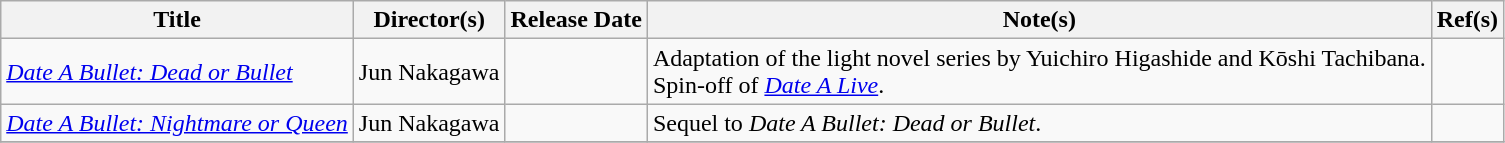<table class="wikitable sortable">
<tr>
<th scope="col">Title</th>
<th scope="col">Director(s)</th>
<th scope="col">Release Date</th>
<th scope="col" class="unsortable">Note(s)</th>
<th scope="col" class="unsortable">Ref(s)</th>
</tr>
<tr>
<td><em><a href='#'>Date A Bullet: Dead or Bullet</a></em></td>
<td>Jun Nakagawa</td>
<td></td>
<td>Adaptation of the light novel series by Yuichiro Higashide and Kōshi Tachibana.<br>Spin-off of <em><a href='#'>Date A Live</a></em>.</td>
<td style="text-align:center"></td>
</tr>
<tr>
<td><em><a href='#'>Date A Bullet: Nightmare or Queen</a></em></td>
<td>Jun Nakagawa</td>
<td></td>
<td>Sequel to <em>Date A Bullet: Dead or Bullet</em>.</td>
<td style="text-align:center"></td>
</tr>
<tr>
</tr>
</table>
